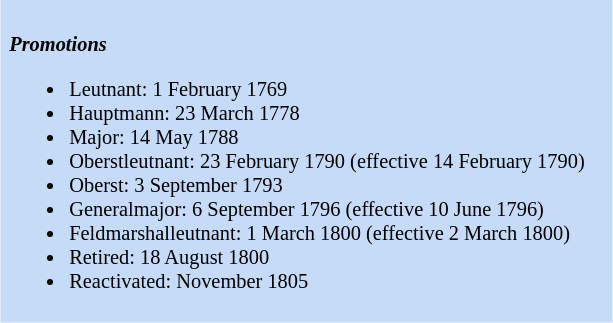<table class="toccolours" style="float: right; margin-left: 1em; margin-right: 2em; font-size: 85%; background:#c6dbf7; color:black; width:30em; max-width: 40%;" cellspacing="5">
<tr>
<td style="text-align: left;"><br><em> <strong>Promotions</strong> </em><ul><li>Leutnant: 1 February 1769</li><li>Hauptmann: 23 March 1778</li><li>Major: 14 May 1788</li><li>Oberstleutnant: 23 February 1790 (effective 14 February 1790)</li><li>Oberst: 3 September 1793</li><li>Generalmajor: 6 September 1796 (effective 10 June 1796)</li><li>Feldmarshalleutnant: 1 March 1800 (effective 2 March 1800)</li><li>Retired: 18 August 1800</li><li>Reactivated: November 1805</li></ul></td>
</tr>
</table>
